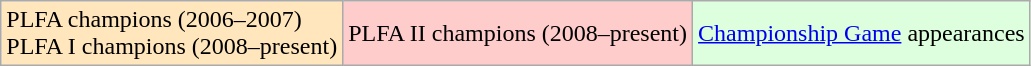<table class="wikitable">
<tr>
<td bgcolor="#FFE6BD">PLFA champions (2006–2007)<br> PLFA I champions (2008–present)</td>
<td bgcolor="#FFCCCC">PLFA II champions (2008–present)</td>
<td bgcolor="#ddffdd"><a href='#'>Championship Game</a> appearances</td>
</tr>
</table>
